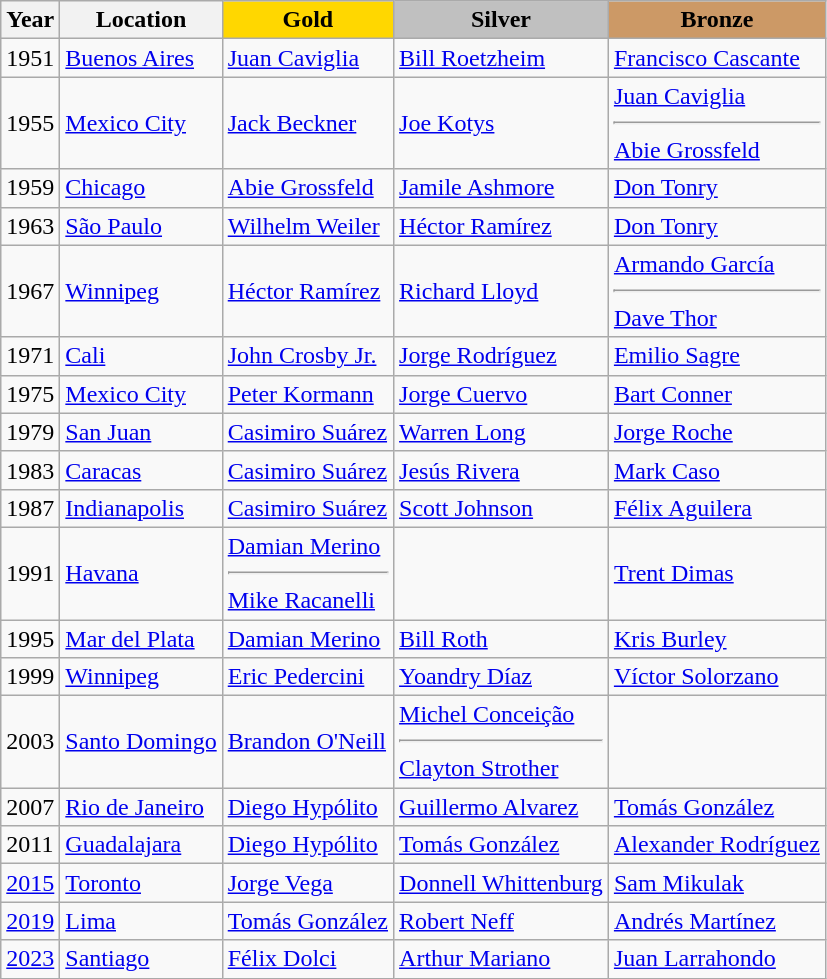<table class="wikitable">
<tr>
<th>Year</th>
<th>Location</th>
<th style="background-color:gold;">Gold</th>
<th style="background-color:silver;">Silver</th>
<th style="background-color:#cc9966;">Bronze</th>
</tr>
<tr>
<td>1951</td>
<td> <a href='#'>Buenos Aires</a></td>
<td> <a href='#'>Juan Caviglia</a></td>
<td> <a href='#'>Bill Roetzheim</a></td>
<td> <a href='#'>Francisco Cascante</a></td>
</tr>
<tr>
<td>1955</td>
<td> <a href='#'>Mexico City</a></td>
<td> <a href='#'>Jack Beckner</a></td>
<td> <a href='#'>Joe Kotys</a></td>
<td> <a href='#'>Juan Caviglia</a><hr> <a href='#'>Abie Grossfeld</a></td>
</tr>
<tr>
<td>1959</td>
<td> <a href='#'>Chicago</a></td>
<td> <a href='#'>Abie Grossfeld</a></td>
<td> <a href='#'>Jamile Ashmore</a></td>
<td> <a href='#'>Don Tonry</a></td>
</tr>
<tr>
<td>1963</td>
<td> <a href='#'>São Paulo</a></td>
<td> <a href='#'>Wilhelm Weiler</a></td>
<td> <a href='#'>Héctor Ramírez</a></td>
<td> <a href='#'>Don Tonry</a></td>
</tr>
<tr>
<td>1967</td>
<td> <a href='#'>Winnipeg</a></td>
<td> <a href='#'>Héctor Ramírez</a></td>
<td> <a href='#'>Richard Lloyd</a></td>
<td> <a href='#'>Armando García</a><hr> <a href='#'>Dave Thor</a></td>
</tr>
<tr>
<td>1971</td>
<td> <a href='#'>Cali</a></td>
<td> <a href='#'>John Crosby Jr.</a></td>
<td> <a href='#'>Jorge Rodríguez</a></td>
<td> <a href='#'>Emilio Sagre</a></td>
</tr>
<tr>
<td>1975</td>
<td> <a href='#'>Mexico City</a></td>
<td> <a href='#'>Peter Kormann</a></td>
<td> <a href='#'>Jorge Cuervo</a></td>
<td> <a href='#'>Bart Conner</a></td>
</tr>
<tr>
<td>1979</td>
<td> <a href='#'>San Juan</a></td>
<td> <a href='#'>Casimiro Suárez</a></td>
<td> <a href='#'>Warren Long</a></td>
<td> <a href='#'>Jorge Roche</a></td>
</tr>
<tr>
<td>1983</td>
<td> <a href='#'>Caracas</a></td>
<td> <a href='#'>Casimiro Suárez</a></td>
<td> <a href='#'>Jesús Rivera</a></td>
<td> <a href='#'>Mark Caso</a></td>
</tr>
<tr>
<td>1987</td>
<td> <a href='#'>Indianapolis</a></td>
<td> <a href='#'>Casimiro Suárez</a></td>
<td> <a href='#'>Scott Johnson</a></td>
<td> <a href='#'>Félix Aguilera</a></td>
</tr>
<tr>
<td>1991</td>
<td> <a href='#'>Havana</a></td>
<td> <a href='#'>Damian Merino</a><hr> <a href='#'>Mike Racanelli</a></td>
<td></td>
<td> <a href='#'>Trent Dimas</a></td>
</tr>
<tr>
<td>1995</td>
<td> <a href='#'>Mar del Plata</a></td>
<td> <a href='#'>Damian Merino</a></td>
<td> <a href='#'>Bill Roth</a></td>
<td> <a href='#'>Kris Burley</a></td>
</tr>
<tr>
<td>1999</td>
<td> <a href='#'>Winnipeg</a></td>
<td> <a href='#'>Eric Pedercini</a></td>
<td> <a href='#'>Yoandry Díaz</a></td>
<td> <a href='#'>Víctor Solorzano</a></td>
</tr>
<tr>
<td>2003</td>
<td> <a href='#'>Santo Domingo</a></td>
<td> <a href='#'>Brandon O'Neill</a></td>
<td> <a href='#'>Michel Conceição</a><hr> <a href='#'>Clayton Strother</a></td>
<td></td>
</tr>
<tr>
<td>2007</td>
<td> <a href='#'>Rio de Janeiro</a></td>
<td> <a href='#'>Diego Hypólito</a></td>
<td> <a href='#'>Guillermo Alvarez</a></td>
<td> <a href='#'>Tomás González</a></td>
</tr>
<tr>
<td>2011</td>
<td> <a href='#'>Guadalajara</a></td>
<td> <a href='#'>Diego Hypólito</a></td>
<td> <a href='#'>Tomás González</a></td>
<td> <a href='#'>Alexander Rodríguez</a></td>
</tr>
<tr>
<td><a href='#'>2015</a></td>
<td> <a href='#'>Toronto</a></td>
<td> <a href='#'>Jorge Vega</a></td>
<td> <a href='#'>Donnell Whittenburg</a></td>
<td> <a href='#'>Sam Mikulak</a></td>
</tr>
<tr>
<td><a href='#'>2019</a></td>
<td> <a href='#'>Lima</a></td>
<td> <a href='#'>Tomás González</a></td>
<td> <a href='#'>Robert Neff</a></td>
<td> <a href='#'>Andrés Martínez</a></td>
</tr>
<tr>
<td><a href='#'>2023</a></td>
<td> <a href='#'>Santiago</a></td>
<td> <a href='#'>Félix Dolci</a></td>
<td> <a href='#'>Arthur Mariano</a></td>
<td> <a href='#'>Juan Larrahondo</a></td>
</tr>
</table>
